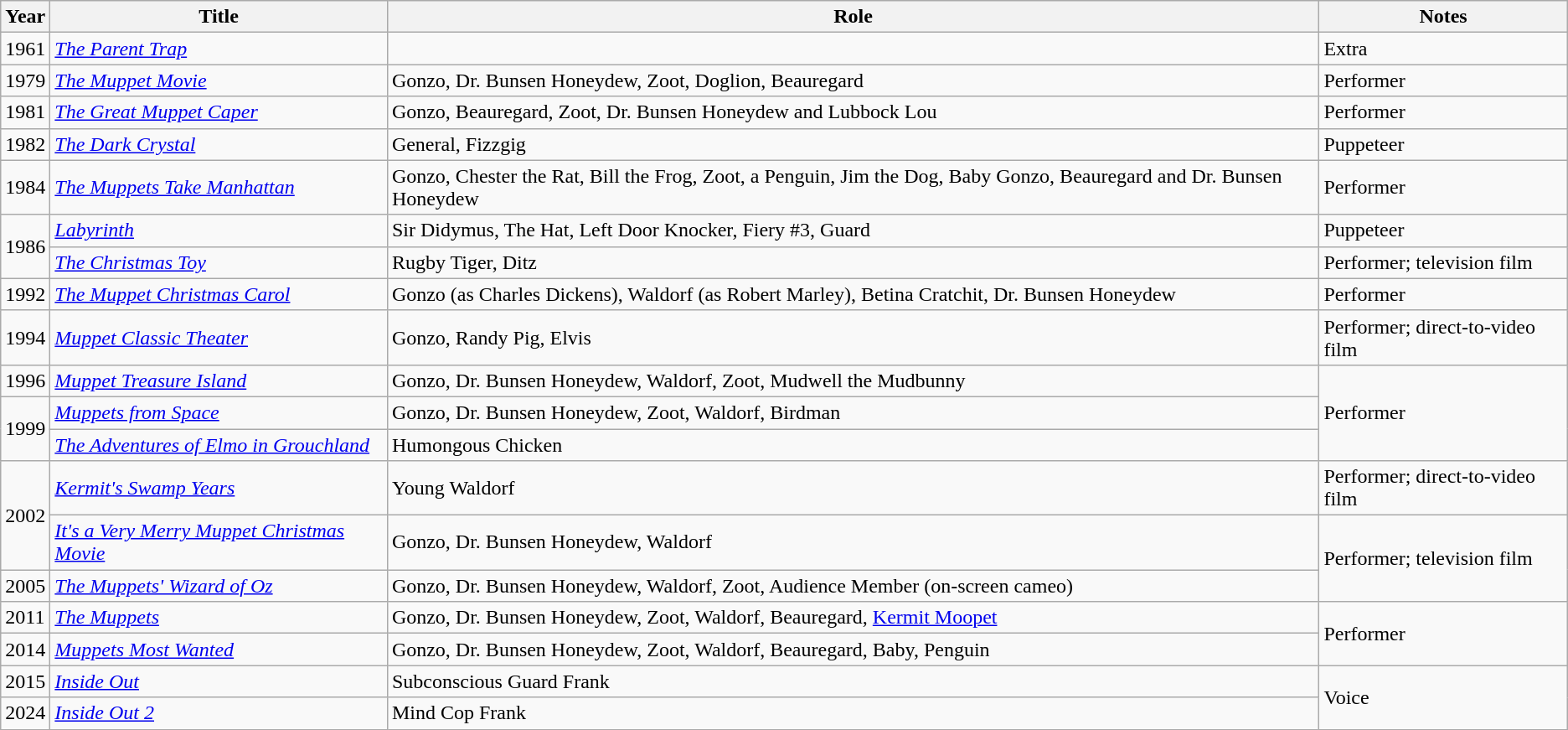<table class="wikitable">
<tr>
<th>Year</th>
<th>Title</th>
<th>Role</th>
<th>Notes</th>
</tr>
<tr>
<td>1961</td>
<td><em><a href='#'>The Parent Trap</a></em></td>
<td></td>
<td>Extra</td>
</tr>
<tr>
<td>1979</td>
<td><em><a href='#'>The Muppet Movie</a></em></td>
<td>Gonzo, Dr. Bunsen Honeydew, Zoot, Doglion, Beauregard</td>
<td>Performer</td>
</tr>
<tr>
<td>1981</td>
<td><em><a href='#'>The Great Muppet Caper</a></em></td>
<td>Gonzo, Beauregard, Zoot, Dr. Bunsen Honeydew and Lubbock Lou</td>
<td>Performer</td>
</tr>
<tr>
<td>1982</td>
<td><em><a href='#'>The Dark Crystal</a></em></td>
<td>General, Fizzgig</td>
<td>Puppeteer</td>
</tr>
<tr>
<td>1984</td>
<td><em><a href='#'>The Muppets Take Manhattan</a></em></td>
<td>Gonzo, Chester the Rat, Bill the Frog, Zoot, a Penguin, Jim the Dog, Baby Gonzo, Beauregard and Dr. Bunsen Honeydew</td>
<td>Performer</td>
</tr>
<tr>
<td rowspan="2">1986</td>
<td><em><a href='#'>Labyrinth</a></em></td>
<td>Sir Didymus, The Hat, Left Door Knocker, Fiery #3, Guard</td>
<td>Puppeteer</td>
</tr>
<tr>
<td><em><a href='#'>The Christmas Toy</a></em></td>
<td>Rugby Tiger, Ditz</td>
<td>Performer; television film</td>
</tr>
<tr>
<td>1992</td>
<td><em><a href='#'>The Muppet Christmas Carol</a></em></td>
<td>Gonzo (as Charles Dickens), Waldorf (as Robert Marley), Betina Cratchit, Dr. Bunsen Honeydew</td>
<td>Performer</td>
</tr>
<tr>
<td>1994</td>
<td><em><a href='#'>Muppet Classic Theater</a></em></td>
<td>Gonzo, Randy Pig, Elvis</td>
<td>Performer; direct-to-video film</td>
</tr>
<tr>
<td>1996</td>
<td><em><a href='#'>Muppet Treasure Island</a></em></td>
<td>Gonzo, Dr. Bunsen Honeydew, Waldorf, Zoot, Mudwell the Mudbunny</td>
<td rowspan="3">Performer</td>
</tr>
<tr>
<td rowspan="2">1999</td>
<td><em><a href='#'>Muppets from Space</a></em></td>
<td>Gonzo, Dr. Bunsen Honeydew, Zoot, Waldorf, Birdman</td>
</tr>
<tr>
<td><em><a href='#'>The Adventures of Elmo in Grouchland</a></em></td>
<td>Humongous Chicken</td>
</tr>
<tr>
<td rowspan="2">2002</td>
<td><em><a href='#'>Kermit's Swamp Years</a></em></td>
<td>Young Waldorf</td>
<td>Performer; direct-to-video film</td>
</tr>
<tr>
<td><em><a href='#'>It's a Very Merry Muppet Christmas Movie</a></em></td>
<td>Gonzo, Dr. Bunsen Honeydew, Waldorf</td>
<td rowspan="2">Performer; television film</td>
</tr>
<tr>
<td>2005</td>
<td><em><a href='#'>The Muppets' Wizard of Oz</a></em></td>
<td>Gonzo, Dr. Bunsen Honeydew, Waldorf, Zoot, Audience Member (on-screen cameo)</td>
</tr>
<tr>
<td>2011</td>
<td><em><a href='#'>The Muppets</a></em></td>
<td>Gonzo, Dr. Bunsen Honeydew, Zoot, Waldorf, Beauregard, <a href='#'>Kermit Moopet</a></td>
<td rowspan="2">Performer</td>
</tr>
<tr>
<td>2014</td>
<td><em><a href='#'>Muppets Most Wanted</a></em></td>
<td>Gonzo, Dr. Bunsen Honeydew, Zoot, Waldorf, Beauregard, Baby, Penguin</td>
</tr>
<tr>
<td>2015</td>
<td><em><a href='#'>Inside Out</a></em></td>
<td>Subconscious Guard Frank</td>
<td rowspan="2">Voice</td>
</tr>
<tr>
<td>2024</td>
<td><em><a href='#'>Inside Out 2</a></em></td>
<td>Mind Cop Frank</td>
</tr>
</table>
